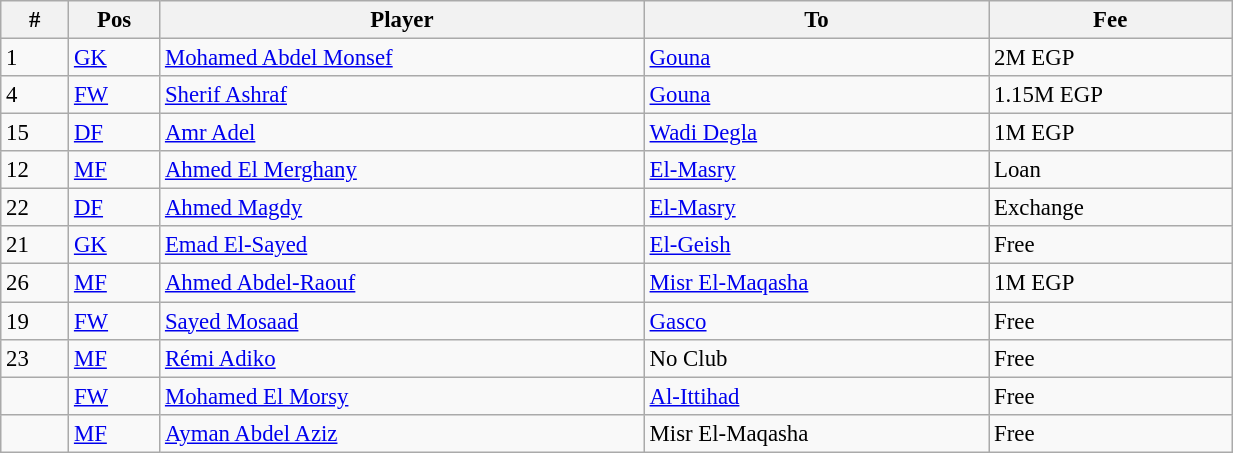<table class="wikitable sortable" style="width:65%; text-align:center; font-size:95%; text-align:left;">
<tr>
<th>#</th>
<th>Pos</th>
<th>Player</th>
<th>To</th>
<th>Fee</th>
</tr>
<tr>
<td>1</td>
<td><a href='#'>GK</a></td>
<td> <a href='#'>Mohamed Abdel Monsef</a></td>
<td><a href='#'>Gouna</a></td>
<td>2M EGP</td>
</tr>
<tr>
<td>4</td>
<td><a href='#'>FW</a></td>
<td> <a href='#'>Sherif Ashraf</a></td>
<td><a href='#'>Gouna</a></td>
<td>1.15M EGP</td>
</tr>
<tr>
<td>15</td>
<td><a href='#'>DF</a></td>
<td> <a href='#'>Amr Adel</a></td>
<td><a href='#'>Wadi Degla</a></td>
<td>1M EGP</td>
</tr>
<tr>
<td>12</td>
<td><a href='#'>MF</a></td>
<td> <a href='#'>Ahmed El Merghany</a></td>
<td><a href='#'>El-Masry</a></td>
<td>Loan</td>
</tr>
<tr>
<td>22</td>
<td><a href='#'>DF</a></td>
<td> <a href='#'>Ahmed Magdy</a></td>
<td><a href='#'>El-Masry</a></td>
<td>Exchange</td>
</tr>
<tr>
<td>21</td>
<td><a href='#'>GK</a></td>
<td> <a href='#'>Emad El-Sayed</a></td>
<td><a href='#'>El-Geish</a></td>
<td>Free</td>
</tr>
<tr>
<td>26</td>
<td><a href='#'>MF</a></td>
<td> <a href='#'>Ahmed Abdel-Raouf</a></td>
<td><a href='#'>Misr El-Maqasha</a></td>
<td>1M EGP</td>
</tr>
<tr>
<td>19</td>
<td><a href='#'>FW</a></td>
<td> <a href='#'>Sayed Mosaad</a></td>
<td><a href='#'>Gasco</a></td>
<td>Free</td>
</tr>
<tr>
<td>23</td>
<td><a href='#'>MF</a></td>
<td> <a href='#'>Rémi Adiko</a></td>
<td>No Club</td>
<td>Free</td>
</tr>
<tr>
<td></td>
<td><a href='#'>FW</a></td>
<td> <a href='#'>Mohamed El Morsy</a></td>
<td><a href='#'>Al-Ittihad</a></td>
<td>Free</td>
</tr>
<tr>
<td></td>
<td><a href='#'>MF</a></td>
<td> <a href='#'>Ayman Abdel Aziz</a></td>
<td>Misr El-Maqasha</td>
<td>Free</td>
</tr>
</table>
